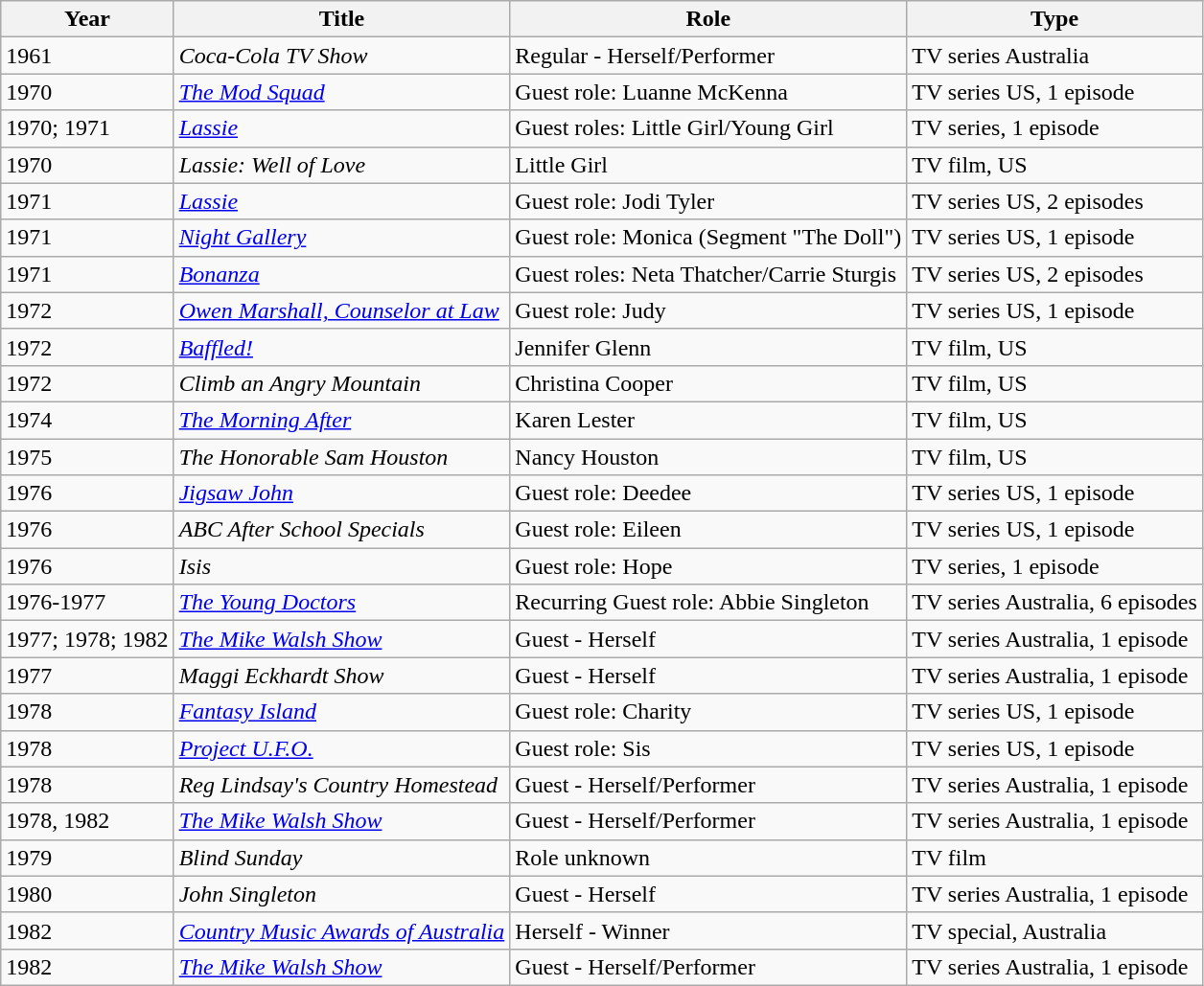<table class="wikitable">
<tr>
<th>Year</th>
<th>Title</th>
<th>Role</th>
<th>Type</th>
</tr>
<tr>
<td>1961</td>
<td><em>Coca-Cola TV Show</em></td>
<td>Regular - Herself/Performer</td>
<td>TV series Australia</td>
</tr>
<tr>
<td>1970</td>
<td><em><a href='#'>The Mod Squad</a></em></td>
<td>Guest role: Luanne McKenna</td>
<td>TV series US, 1 episode</td>
</tr>
<tr>
<td>1970; 1971</td>
<td><em><a href='#'>Lassie</a></em></td>
<td>Guest roles: Little Girl/Young Girl</td>
<td>TV series, 1 episode</td>
</tr>
<tr>
<td>1970</td>
<td><em>Lassie: Well of Love</em></td>
<td>Little Girl</td>
<td>TV film, US</td>
</tr>
<tr>
<td>1971</td>
<td><em><a href='#'>Lassie</a></em></td>
<td>Guest role: Jodi Tyler</td>
<td>TV series US, 2 episodes</td>
</tr>
<tr>
<td>1971</td>
<td><em><a href='#'>Night Gallery</a></em></td>
<td>Guest role: Monica (Segment "The Doll")</td>
<td>TV series US, 1 episode</td>
</tr>
<tr>
<td>1971</td>
<td><em><a href='#'>Bonanza</a></em></td>
<td>Guest roles: Neta Thatcher/Carrie Sturgis</td>
<td>TV series US, 2 episodes</td>
</tr>
<tr>
<td>1972</td>
<td><em><a href='#'>Owen Marshall, Counselor at Law</a></em></td>
<td>Guest role: Judy</td>
<td>TV series US, 1 episode</td>
</tr>
<tr>
<td>1972</td>
<td><em><a href='#'>Baffled!</a></em></td>
<td>Jennifer Glenn</td>
<td>TV film, US</td>
</tr>
<tr>
<td>1972</td>
<td><em>Climb an Angry Mountain</em></td>
<td>Christina Cooper</td>
<td>TV film, US</td>
</tr>
<tr>
<td>1974</td>
<td><em><a href='#'>The Morning After</a></em></td>
<td>Karen Lester</td>
<td>TV film, US</td>
</tr>
<tr>
<td>1975</td>
<td><em>The Honorable Sam Houston</em></td>
<td>Nancy Houston</td>
<td>TV film, US</td>
</tr>
<tr>
<td>1976</td>
<td><em><a href='#'>Jigsaw John</a></em></td>
<td>Guest role: Deedee</td>
<td>TV series US, 1 episode</td>
</tr>
<tr>
<td>1976</td>
<td><em>ABC After School Specials</em></td>
<td>Guest role: Eileen</td>
<td>TV series US, 1 episode</td>
</tr>
<tr>
<td>1976</td>
<td><em>Isis</em></td>
<td>Guest role: Hope</td>
<td>TV series, 1 episode</td>
</tr>
<tr>
<td>1976-1977</td>
<td><em><a href='#'>The Young Doctors</a></em></td>
<td>Recurring Guest role: Abbie Singleton</td>
<td>TV series Australia, 6 episodes</td>
</tr>
<tr>
<td>1977; 1978; 1982</td>
<td><em><a href='#'>The Mike Walsh Show</a></em></td>
<td>Guest - Herself</td>
<td>TV series Australia, 1 episode</td>
</tr>
<tr>
<td>1977</td>
<td><em>Maggi Eckhardt Show</em></td>
<td>Guest - Herself</td>
<td>TV series Australia, 1 episode</td>
</tr>
<tr>
<td>1978</td>
<td><em><a href='#'>Fantasy Island</a></em></td>
<td>Guest role: Charity</td>
<td>TV series US, 1 episode</td>
</tr>
<tr>
<td>1978</td>
<td><em><a href='#'>Project U.F.O.</a></em></td>
<td>Guest role: Sis</td>
<td>TV series US, 1 episode</td>
</tr>
<tr>
<td>1978</td>
<td><em>Reg Lindsay's Country Homestead</em></td>
<td>Guest - Herself/Performer</td>
<td>TV series Australia, 1 episode</td>
</tr>
<tr>
<td>1978, 1982</td>
<td><em><a href='#'>The Mike Walsh Show</a></em></td>
<td>Guest - Herself/Performer</td>
<td>TV series Australia, 1 episode</td>
</tr>
<tr>
<td>1979</td>
<td><em>Blind Sunday</em></td>
<td>Role unknown</td>
<td>TV film</td>
</tr>
<tr>
<td>1980</td>
<td><em>John Singleton</em></td>
<td>Guest - Herself</td>
<td>TV series Australia, 1 episode</td>
</tr>
<tr>
<td>1982</td>
<td><em><a href='#'>Country Music Awards of Australia</a></em></td>
<td>Herself - Winner</td>
<td>TV special, Australia</td>
</tr>
<tr>
<td>1982</td>
<td><em><a href='#'>The Mike Walsh Show</a></em></td>
<td>Guest - Herself/Performer</td>
<td>TV series Australia, 1 episode</td>
</tr>
</table>
